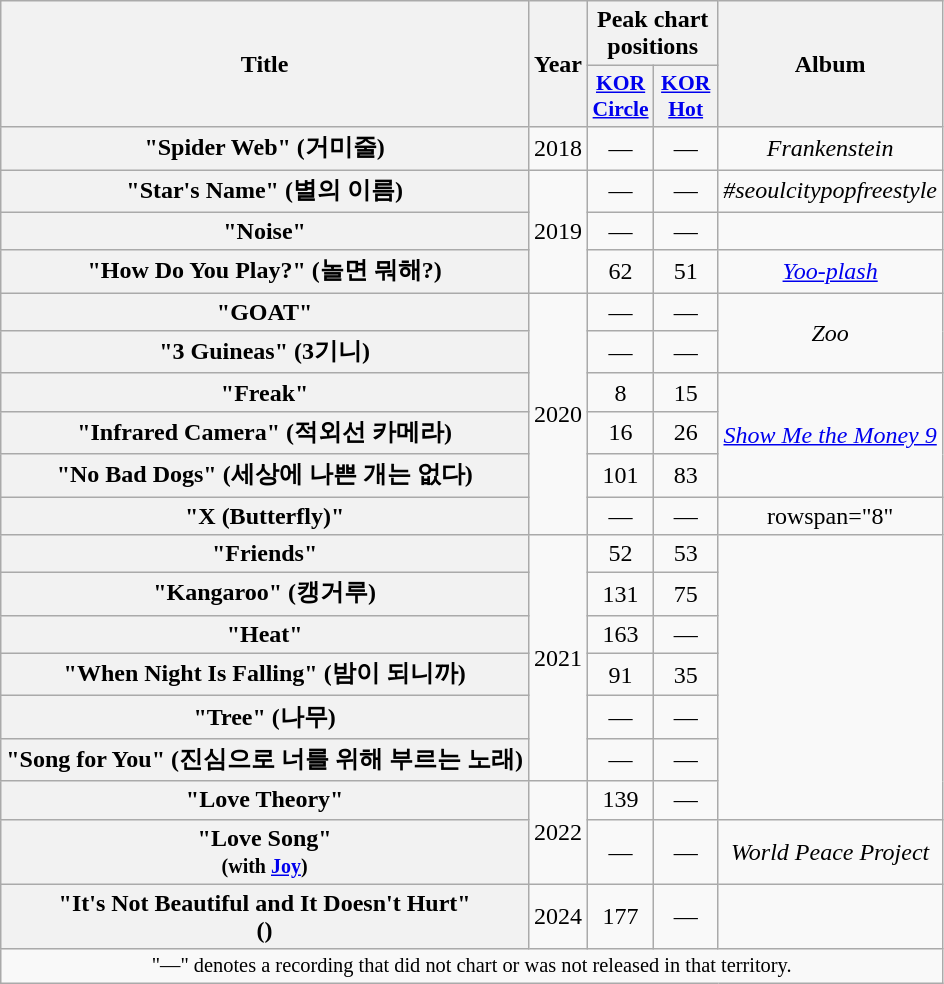<table class="wikitable plainrowheaders" style="text-align:center;">
<tr>
<th scope="col" rowspan="2">Title</th>
<th scope="col" rowspan="2">Year</th>
<th scope="col" colspan="2">Peak chart positions</th>
<th scope="col" rowspan="2">Album</th>
</tr>
<tr>
<th scope="col" style="width:2.5em;font-size:90%;"><a href='#'>KOR<br>Circle</a><br></th>
<th scope="col" style="width:2.5em;font-size:90%;"><a href='#'>KOR<br>Hot</a><br></th>
</tr>
<tr>
<th scope="row">"Spider Web" (거미줄)</th>
<td>2018</td>
<td>—</td>
<td>—</td>
<td><em>Frankenstein</em></td>
</tr>
<tr>
<th scope="row">"Star's Name" (별의 이름) </th>
<td rowspan="3">2019</td>
<td>—</td>
<td>—</td>
<td><em>#seoulcitypopfreestyle</em></td>
</tr>
<tr>
<th scope="row">"Noise" </th>
<td>—</td>
<td>—</td>
<td></td>
</tr>
<tr>
<th scope="row">"How Do You Play?" (놀면 뭐해?)<br> </th>
<td>62</td>
<td>51</td>
<td><em><a href='#'>Yoo-plash</a></em></td>
</tr>
<tr>
<th scope="row">"GOAT" </th>
<td rowspan="6">2020</td>
<td>—</td>
<td>—</td>
<td rowspan="2"><em>Zoo</em></td>
</tr>
<tr>
<th scope="row">"3 Guineas" (3기니)</th>
<td>—</td>
<td>—</td>
</tr>
<tr>
<th scope="row">"Freak" </th>
<td>8</td>
<td>15</td>
<td rowspan="3"><em><a href='#'>Show Me the Money 9</a></em></td>
</tr>
<tr>
<th scope="row">"Infrared Camera" (적외선 카메라)</th>
<td>16</td>
<td>26</td>
</tr>
<tr>
<th scope="row">"No Bad Dogs" (세상에 나쁜 개는 없다) </th>
<td>101</td>
<td>83</td>
</tr>
<tr>
<th scope="row">"X (Butterfly)"</th>
<td>—</td>
<td>—</td>
<td>rowspan="8" </td>
</tr>
<tr>
<th scope="row">"Friends" </th>
<td rowspan="6">2021</td>
<td>52</td>
<td>53</td>
</tr>
<tr>
<th scope="row">"Kangaroo" (캥거루)</th>
<td>131</td>
<td>75</td>
</tr>
<tr>
<th scope="row">"Heat" </th>
<td>163</td>
<td>—</td>
</tr>
<tr>
<th scope="row">"When Night Is Falling" (밤이 되니까) </th>
<td>91</td>
<td>35</td>
</tr>
<tr>
<th scope="row">"Tree" (나무)</th>
<td>—</td>
<td>—</td>
</tr>
<tr>
<th scope="row">"Song for You" (진심으로 너를 위해 부르는 노래) </th>
<td>—</td>
<td>—</td>
</tr>
<tr>
<th scope="row">"Love Theory" </th>
<td rowspan=2>2022</td>
<td>139</td>
<td>—</td>
</tr>
<tr>
<th scope="row">"Love Song"<br><small>(with <a href='#'>Joy</a>)</small></th>
<td>—</td>
<td>—</td>
<td><em>World Peace Project</em></td>
</tr>
<tr>
<th scope="row">"It's Not Beautiful and It Doesn't Hurt"<br>()</th>
<td>2024</td>
<td>177</td>
<td>—</td>
<td></td>
</tr>
<tr>
<td colspan="5" style="font-size:85%">"—" denotes a recording that did not chart or was not released in that territory.</td>
</tr>
</table>
